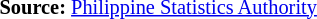<table style="font-size:85%;" '|>
<tr>
<td><br><p>
<strong>Source:</strong> <a href='#'>Philippine Statistics Authority</a>
</p></td>
</tr>
</table>
